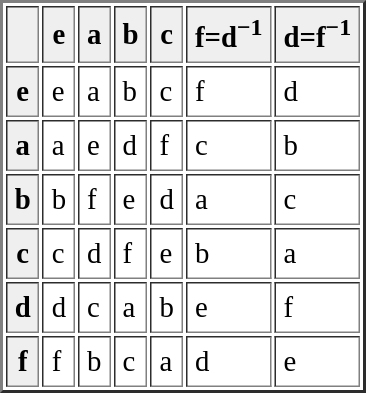<table border="2" cellpadding="5" align="center">
<tr>
<th style="background:#efefef;"></th>
<th style="background:#efefef;"><big>e</big></th>
<th style="background:#efefef;"><big>a</big></th>
<th style="background:#efefef;"><big>b</big></th>
<th style="background:#efefef;"><big>c</big></th>
<th style="background:#efefef;"><big>f=d<sup>−1</sup></big></th>
<th style="background:#efefef;"><big>d=f<sup>−1</sup></big></th>
</tr>
<tr>
<th style="background:#efefef;"><big>e</big></th>
<td><big>e</big></td>
<td><big>a</big></td>
<td><big>b</big></td>
<td><big>c</big></td>
<td><big>f</big></td>
<td><big>d</big></td>
</tr>
<tr>
<th style="background:#efefef;"><big>a</big></th>
<td><big>a</big></td>
<td><big>e</big></td>
<td><big>d</big></td>
<td><big>f</big></td>
<td><big>c</big></td>
<td><big>b</big></td>
</tr>
<tr>
<th style="background:#efefef;"><big>b</big></th>
<td><big>b</big></td>
<td><big>f</big></td>
<td><big>e</big></td>
<td><big>d</big></td>
<td><big>a</big></td>
<td><big>c</big></td>
</tr>
<tr>
<th style="background:#efefef;"><big>c</big></th>
<td><big>c</big></td>
<td><big>d</big></td>
<td><big>f</big></td>
<td><big>e</big></td>
<td><big>b</big></td>
<td><big>a</big></td>
</tr>
<tr>
<th style="background:#efefef;"><big>d</big></th>
<td><big>d</big></td>
<td><big>c</big></td>
<td><big>a</big></td>
<td><big>b</big></td>
<td><big>e</big></td>
<td><big>f</big></td>
</tr>
<tr>
<th style="background:#efefef;"><big>f</big></th>
<td><big>f</big></td>
<td><big>b</big></td>
<td><big>c</big></td>
<td><big>a</big></td>
<td><big>d</big></td>
<td><big>e</big></td>
</tr>
</table>
